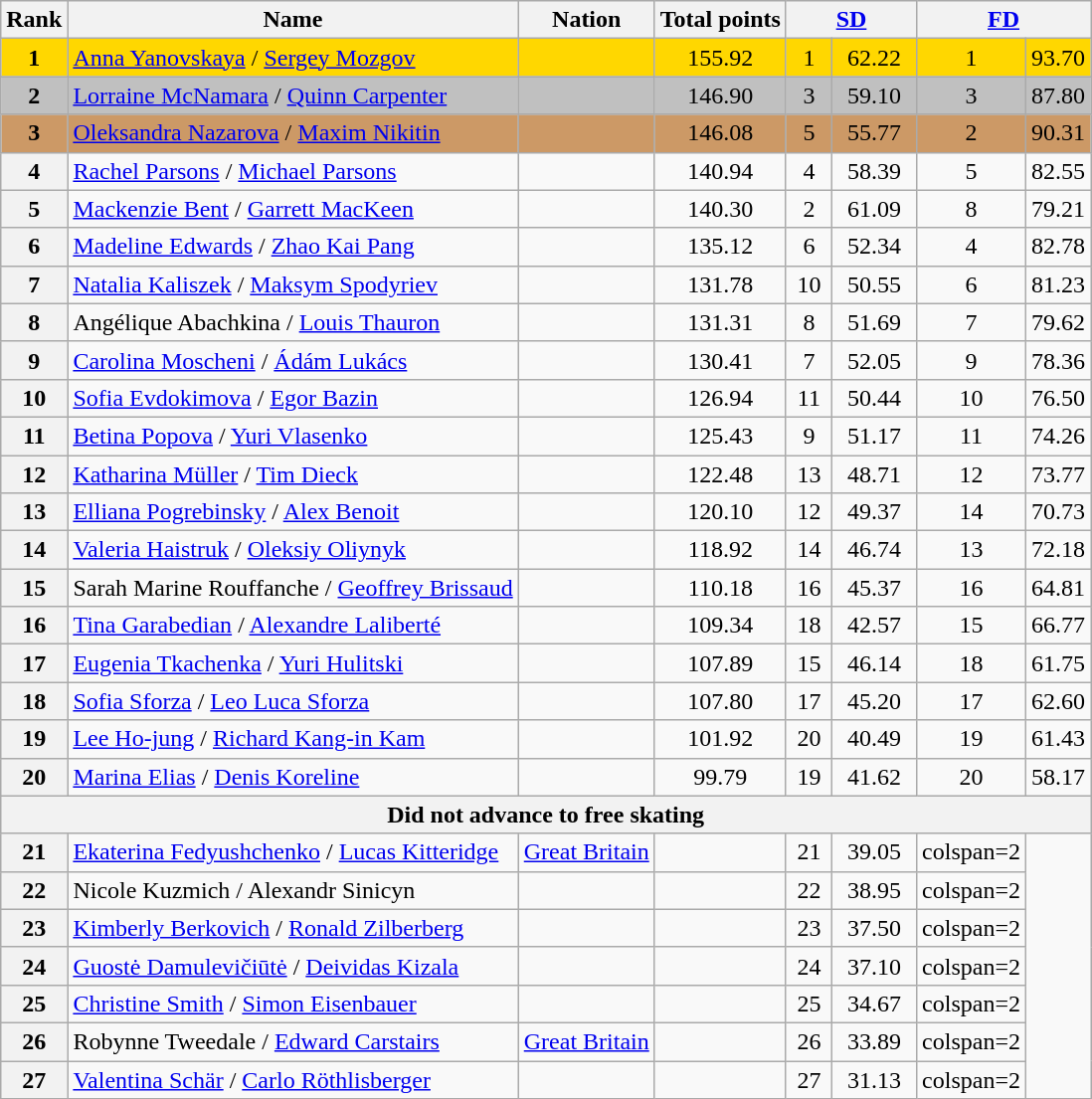<table class="wikitable sortable">
<tr>
<th>Rank</th>
<th>Name</th>
<th>Nation</th>
<th>Total points</th>
<th colspan="2" width="80px"><a href='#'>SD</a></th>
<th colspan="2" width="80px"><a href='#'>FD</a></th>
</tr>
<tr bgcolor="gold">
<td align="center"><strong>1</strong></td>
<td><a href='#'>Anna Yanovskaya</a> / <a href='#'>Sergey Mozgov</a></td>
<td></td>
<td align="center">155.92</td>
<td align="center">1</td>
<td align="center">62.22</td>
<td align="center">1</td>
<td align="center">93.70</td>
</tr>
<tr bgcolor="silver">
<td align="center"><strong>2</strong></td>
<td><a href='#'>Lorraine McNamara</a> / <a href='#'>Quinn Carpenter</a></td>
<td></td>
<td align="center">146.90</td>
<td align="center">3</td>
<td align="center">59.10</td>
<td align="center">3</td>
<td align="center">87.80</td>
</tr>
<tr bgcolor="cc9966">
<td align="center"><strong>3</strong></td>
<td><a href='#'>Oleksandra Nazarova</a> / <a href='#'>Maxim Nikitin</a></td>
<td></td>
<td align="center">146.08</td>
<td align="center">5</td>
<td align="center">55.77</td>
<td align="center">2</td>
<td align="center">90.31</td>
</tr>
<tr>
<th>4</th>
<td><a href='#'>Rachel Parsons</a> / <a href='#'>Michael Parsons</a></td>
<td></td>
<td align="center">140.94</td>
<td align="center">4</td>
<td align="center">58.39</td>
<td align="center">5</td>
<td align="center">82.55</td>
</tr>
<tr>
<th>5</th>
<td><a href='#'>Mackenzie Bent</a> / <a href='#'>Garrett MacKeen</a></td>
<td></td>
<td align="center">140.30</td>
<td align="center">2</td>
<td align="center">61.09</td>
<td align="center">8</td>
<td align="center">79.21</td>
</tr>
<tr>
<th>6</th>
<td><a href='#'>Madeline Edwards</a> / <a href='#'>Zhao Kai Pang</a></td>
<td></td>
<td align="center">135.12</td>
<td align="center">6</td>
<td align="center">52.34</td>
<td align="center">4</td>
<td align="center">82.78</td>
</tr>
<tr>
<th>7</th>
<td><a href='#'>Natalia Kaliszek</a> / <a href='#'>Maksym Spodyriev</a></td>
<td></td>
<td align="center">131.78</td>
<td align="center">10</td>
<td align="center">50.55</td>
<td align="center">6</td>
<td align="center">81.23</td>
</tr>
<tr>
<th>8</th>
<td>Angélique Abachkina / <a href='#'>Louis Thauron</a></td>
<td></td>
<td align="center">131.31</td>
<td align="center">8</td>
<td align="center">51.69</td>
<td align="center">7</td>
<td align="center">79.62</td>
</tr>
<tr>
<th>9</th>
<td><a href='#'>Carolina Moscheni</a> / <a href='#'>Ádám Lukács</a></td>
<td></td>
<td align="center">130.41</td>
<td align="center">7</td>
<td align="center">52.05</td>
<td align="center">9</td>
<td align="center">78.36</td>
</tr>
<tr>
<th>10</th>
<td><a href='#'>Sofia Evdokimova</a> / <a href='#'>Egor Bazin</a></td>
<td></td>
<td align="center">126.94</td>
<td align="center">11</td>
<td align="center">50.44</td>
<td align="center">10</td>
<td align="center">76.50</td>
</tr>
<tr>
<th>11</th>
<td><a href='#'>Betina Popova</a> / <a href='#'>Yuri Vlasenko</a></td>
<td></td>
<td align="center">125.43</td>
<td align="center">9</td>
<td align="center">51.17</td>
<td align="center">11</td>
<td align="center">74.26</td>
</tr>
<tr>
<th>12</th>
<td><a href='#'>Katharina Müller</a> / <a href='#'>Tim Dieck</a></td>
<td></td>
<td align="center">122.48</td>
<td align="center">13</td>
<td align="center">48.71</td>
<td align="center">12</td>
<td align="center">73.77</td>
</tr>
<tr>
<th>13</th>
<td><a href='#'>Elliana Pogrebinsky</a> / <a href='#'>Alex Benoit</a></td>
<td></td>
<td align="center">120.10</td>
<td align="center">12</td>
<td align="center">49.37</td>
<td align="center">14</td>
<td align="center">70.73</td>
</tr>
<tr>
<th>14</th>
<td><a href='#'>Valeria Haistruk</a> / <a href='#'>Oleksiy Oliynyk</a></td>
<td></td>
<td align="center">118.92</td>
<td align="center">14</td>
<td align="center">46.74</td>
<td align="center">13</td>
<td align="center">72.18</td>
</tr>
<tr>
<th>15</th>
<td>Sarah Marine Rouffanche / <a href='#'>Geoffrey Brissaud</a></td>
<td></td>
<td align="center">110.18</td>
<td align="center">16</td>
<td align="center">45.37</td>
<td align="center">16</td>
<td align="center">64.81</td>
</tr>
<tr>
<th>16</th>
<td><a href='#'>Tina Garabedian</a> / <a href='#'>Alexandre Laliberté</a></td>
<td></td>
<td align="center">109.34</td>
<td align="center">18</td>
<td align="center">42.57</td>
<td align="center">15</td>
<td align="center">66.77</td>
</tr>
<tr>
<th>17</th>
<td><a href='#'>Eugenia Tkachenka</a> / <a href='#'>Yuri Hulitski</a></td>
<td></td>
<td align="center">107.89</td>
<td align="center">15</td>
<td align="center">46.14</td>
<td align="center">18</td>
<td align="center">61.75</td>
</tr>
<tr>
<th>18</th>
<td><a href='#'>Sofia Sforza</a> / <a href='#'>Leo Luca Sforza</a></td>
<td></td>
<td align="center">107.80</td>
<td align="center">17</td>
<td align="center">45.20</td>
<td align="center">17</td>
<td align="center">62.60</td>
</tr>
<tr>
<th>19</th>
<td><a href='#'>Lee Ho-jung</a> / <a href='#'>Richard Kang-in Kam</a></td>
<td></td>
<td align="center">101.92</td>
<td align="center">20</td>
<td align="center">40.49</td>
<td align="center">19</td>
<td align="center">61.43</td>
</tr>
<tr>
<th>20</th>
<td><a href='#'>Marina Elias</a> / <a href='#'>Denis Koreline</a></td>
<td></td>
<td align="center">99.79</td>
<td align="center">19</td>
<td align="center">41.62</td>
<td align="center">20</td>
<td align="center">58.17</td>
</tr>
<tr>
<th colspan=10>Did not advance to free skating</th>
</tr>
<tr>
<th>21</th>
<td><a href='#'>Ekaterina Fedyushchenko</a> / <a href='#'>Lucas Kitteridge</a></td>
<td> <a href='#'>Great Britain</a></td>
<td align="center"></td>
<td align="center">21</td>
<td align="center">39.05</td>
<td>colspan=2 </td>
</tr>
<tr>
<th>22</th>
<td>Nicole Kuzmich / Alexandr Sinicyn</td>
<td></td>
<td align="center"></td>
<td align="center">22</td>
<td align="center">38.95</td>
<td>colspan=2 </td>
</tr>
<tr>
<th>23</th>
<td><a href='#'>Kimberly Berkovich</a> / <a href='#'>Ronald Zilberberg</a></td>
<td></td>
<td align="center"></td>
<td align="center">23</td>
<td align="center">37.50</td>
<td>colspan=2 </td>
</tr>
<tr>
<th>24</th>
<td><a href='#'>Guostė Damulevičiūtė</a> / <a href='#'>Deividas Kizala</a></td>
<td></td>
<td align="center"></td>
<td align="center">24</td>
<td align="center">37.10</td>
<td>colspan=2 </td>
</tr>
<tr>
<th>25</th>
<td><a href='#'>Christine Smith</a> / <a href='#'>Simon Eisenbauer</a></td>
<td></td>
<td align="center"></td>
<td align="center">25</td>
<td align="center">34.67</td>
<td>colspan=2 </td>
</tr>
<tr>
<th>26</th>
<td>Robynne Tweedale / <a href='#'>Edward Carstairs</a></td>
<td> <a href='#'>Great Britain</a></td>
<td align="center"></td>
<td align="center">26</td>
<td align="center">33.89</td>
<td>colspan=2 </td>
</tr>
<tr>
<th>27</th>
<td><a href='#'>Valentina Schär</a> / <a href='#'>Carlo Röthlisberger</a></td>
<td></td>
<td align="center"></td>
<td align="center">27</td>
<td align="center">31.13</td>
<td>colspan=2 </td>
</tr>
</table>
